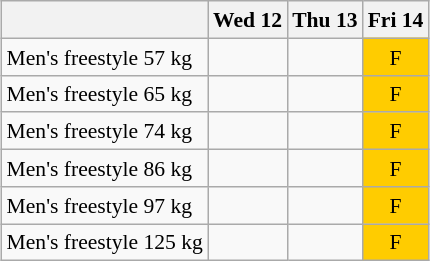<table class="wikitable" style="margin:0.5em auto; font-size:90%; line-height:1.25em; text-align:center;">
<tr>
<th></th>
<th>Wed 12</th>
<th>Thu 13</th>
<th>Fri 14</th>
</tr>
<tr>
<td align=left>Men's freestyle 57 kg</td>
<td></td>
<td></td>
<td style="background-color:#FFCC00;">F</td>
</tr>
<tr>
<td align=left>Men's freestyle 65 kg</td>
<td></td>
<td></td>
<td style="background-color:#FFCC00;">F</td>
</tr>
<tr>
<td align=left>Men's freestyle 74 kg</td>
<td></td>
<td></td>
<td style="background-color:#FFCC00;">F</td>
</tr>
<tr>
<td align=left>Men's freestyle 86 kg</td>
<td></td>
<td></td>
<td style="background-color:#FFCC00;">F</td>
</tr>
<tr>
<td align=left>Men's freestyle 97 kg</td>
<td></td>
<td></td>
<td style="background-color:#FFCC00;">F</td>
</tr>
<tr>
<td align=left>Men's freestyle 125 kg</td>
<td></td>
<td></td>
<td style="background-color:#FFCC00;">F</td>
</tr>
</table>
